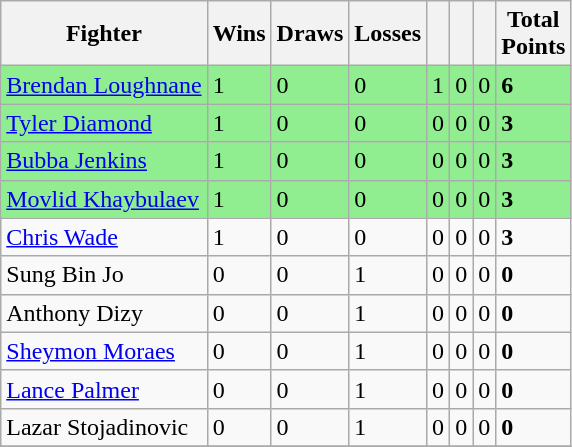<table class="wikitable sortable">
<tr>
<th>Fighter</th>
<th>Wins</th>
<th>Draws</th>
<th>Losses</th>
<th></th>
<th></th>
<th></th>
<th>Total<br> Points</th>
</tr>
<tr style="background:#90EE90;">
<td><a href='#'>Brendan Loughnane</a></td>
<td>1</td>
<td>0</td>
<td>0</td>
<td>1</td>
<td>0</td>
<td>0</td>
<td><strong>6</strong></td>
</tr>
<tr style="background:#90EE90;">
<td><a href='#'>Tyler Diamond</a></td>
<td>1</td>
<td>0</td>
<td>0</td>
<td>0</td>
<td>0</td>
<td>0</td>
<td><strong>3</strong></td>
</tr>
<tr style="background:#90EE90;">
<td><a href='#'>Bubba Jenkins</a></td>
<td>1</td>
<td>0</td>
<td>0</td>
<td>0</td>
<td>0</td>
<td>0</td>
<td><strong>3</strong></td>
</tr>
<tr style="background:#90EE90;">
<td><a href='#'>Movlid Khaybulaev</a></td>
<td>1</td>
<td>0</td>
<td>0</td>
<td>0</td>
<td>0</td>
<td>0</td>
<td><strong>3</strong></td>
</tr>
<tr>
<td><a href='#'>Chris Wade</a></td>
<td>1</td>
<td>0</td>
<td>0</td>
<td>0</td>
<td>0</td>
<td>0</td>
<td><strong>3</strong></td>
</tr>
<tr>
<td>Sung Bin Jo</td>
<td>0</td>
<td>0</td>
<td>1</td>
<td>0</td>
<td>0</td>
<td>0</td>
<td><strong>0</strong></td>
</tr>
<tr>
<td>Anthony Dizy</td>
<td>0</td>
<td>0</td>
<td>1</td>
<td>0</td>
<td>0</td>
<td>0</td>
<td><strong>0</strong></td>
</tr>
<tr>
<td><a href='#'>Sheymon Moraes</a></td>
<td>0</td>
<td>0</td>
<td>1</td>
<td>0</td>
<td>0</td>
<td>0</td>
<td><strong>0</strong></td>
</tr>
<tr>
<td><a href='#'>Lance Palmer</a></td>
<td>0</td>
<td>0</td>
<td>1</td>
<td>0</td>
<td>0</td>
<td>0</td>
<td><strong>0</strong></td>
</tr>
<tr>
<td>Lazar Stojadinovic</td>
<td>0</td>
<td>0</td>
<td>1</td>
<td>0</td>
<td>0</td>
<td>0</td>
<td><strong>0</strong></td>
</tr>
<tr>
</tr>
</table>
